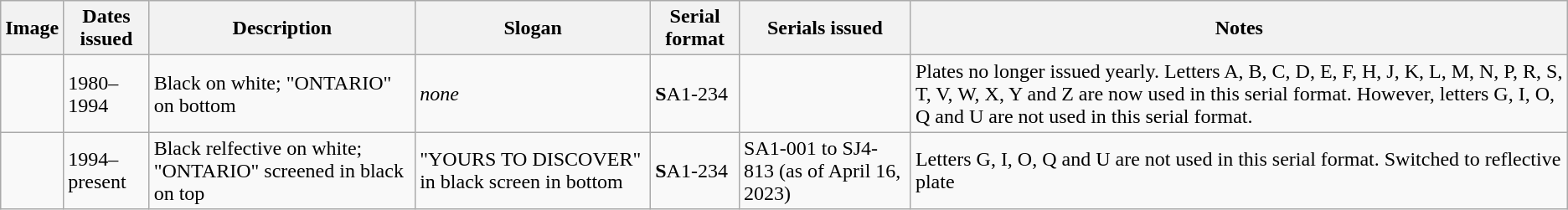<table class="wikitable">
<tr>
<th>Image</th>
<th>Dates issued</th>
<th>Description</th>
<th>Slogan</th>
<th>Serial format</th>
<th>Serials issued</th>
<th>Notes</th>
</tr>
<tr>
<td></td>
<td>1980–1994</td>
<td>Black on white; "ONTARIO" on bottom</td>
<td><em>none</em></td>
<td><strong>S</strong>A1-234</td>
<td></td>
<td>Plates no longer issued yearly. Letters A, B, C, D, E, F, H, J, K, L, M, N, P, R, S, T, V, W, X, Y and Z are now used in this serial format. However, letters G, I, O, Q and U are not used in this serial format.</td>
</tr>
<tr>
<td></td>
<td>1994–present</td>
<td>Black relfective on white; "ONTARIO" screened in black on top</td>
<td>"YOURS TO DISCOVER" in black screen in bottom</td>
<td><strong>S</strong>A1-234</td>
<td>SA1-001 to SJ4-813 (as of April 16, 2023)</td>
<td>Letters G, I, O, Q and U are not used in this serial format. Switched to reflective plate</td>
</tr>
</table>
